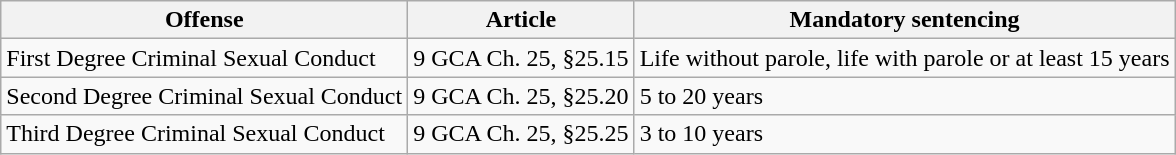<table class="wikitable">
<tr>
<th>Offense</th>
<th>Article</th>
<th>Mandatory sentencing</th>
</tr>
<tr>
<td>First Degree Criminal Sexual Conduct</td>
<td>9 GCA Ch. 25, §25.15</td>
<td>Life without parole, life with parole or at least 15 years</td>
</tr>
<tr>
<td>Second Degree Criminal Sexual Conduct</td>
<td>9 GCA Ch. 25, §25.20</td>
<td>5 to 20 years</td>
</tr>
<tr>
<td>Third Degree Criminal Sexual Conduct</td>
<td>9 GCA Ch. 25, §25.25</td>
<td>3 to 10 years</td>
</tr>
</table>
